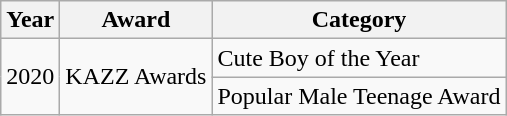<table class="wikitable">
<tr>
<th>Year</th>
<th>Award</th>
<th>Category</th>
</tr>
<tr>
<td rowspan="2">2020</td>
<td rowspan="2">KAZZ Awards</td>
<td>Cute Boy of the Year</td>
</tr>
<tr>
<td>Popular Male Teenage Award</td>
</tr>
</table>
